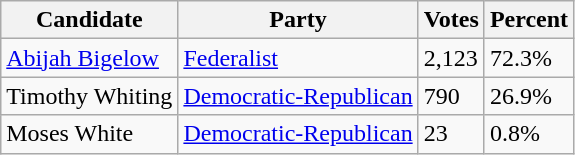<table class=wikitable>
<tr>
<th>Candidate</th>
<th>Party</th>
<th>Votes</th>
<th>Percent</th>
</tr>
<tr>
<td><a href='#'>Abijah Bigelow</a></td>
<td><a href='#'>Federalist</a></td>
<td>2,123</td>
<td>72.3%</td>
</tr>
<tr>
<td>Timothy Whiting</td>
<td><a href='#'>Democratic-Republican</a></td>
<td>790</td>
<td>26.9%</td>
</tr>
<tr>
<td>Moses White</td>
<td><a href='#'>Democratic-Republican</a></td>
<td>23</td>
<td>0.8%</td>
</tr>
</table>
